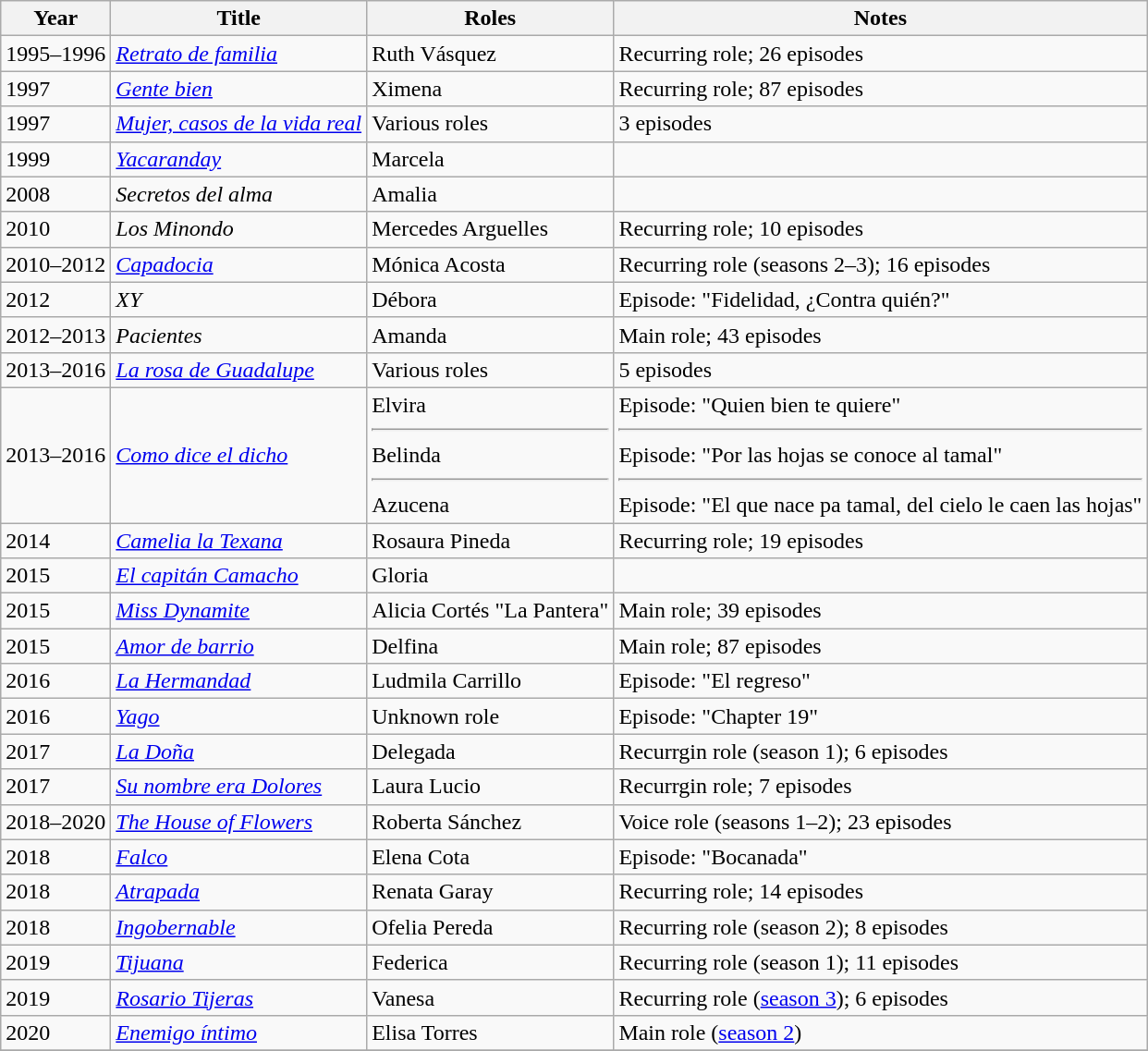<table class="wikitable sortable">
<tr>
<th>Year</th>
<th>Title</th>
<th>Roles</th>
<th>Notes</th>
</tr>
<tr>
<td>1995–1996</td>
<td><em><a href='#'>Retrato de familia</a></em></td>
<td>Ruth Vásquez</td>
<td>Recurring role; 26 episodes</td>
</tr>
<tr>
<td>1997</td>
<td><em><a href='#'>Gente bien</a></em></td>
<td>Ximena</td>
<td>Recurring role; 87 episodes</td>
</tr>
<tr>
<td>1997</td>
<td><em><a href='#'>Mujer, casos de la vida real</a></em></td>
<td>Various roles</td>
<td>3 episodes</td>
</tr>
<tr>
<td>1999</td>
<td><em><a href='#'>Yacaranday</a></em></td>
<td>Marcela</td>
<td></td>
</tr>
<tr>
<td>2008</td>
<td><em>Secretos del alma</em></td>
<td>Amalia</td>
<td></td>
</tr>
<tr>
<td>2010</td>
<td><em>Los Minondo</em></td>
<td>Mercedes Arguelles</td>
<td>Recurring role; 10 episodes</td>
</tr>
<tr>
<td>2010–2012</td>
<td><em><a href='#'>Capadocia</a></em></td>
<td>Mónica Acosta</td>
<td>Recurring role (seasons 2–3); 16 episodes</td>
</tr>
<tr>
<td>2012</td>
<td><em>XY</em></td>
<td>Débora</td>
<td>Episode: "Fidelidad, ¿Contra quién?"</td>
</tr>
<tr>
<td>2012–2013</td>
<td><em>Pacientes</em></td>
<td>Amanda</td>
<td>Main role; 43 episodes</td>
</tr>
<tr>
<td>2013–2016</td>
<td><em><a href='#'>La rosa de Guadalupe</a></em></td>
<td>Various roles</td>
<td>5 episodes</td>
</tr>
<tr>
<td>2013–2016</td>
<td><em><a href='#'>Como dice el dicho</a></em></td>
<td>Elvira<hr>Belinda<hr>Azucena</td>
<td>Episode: "Quien bien te quiere"<hr>Episode: "Por las hojas se conoce al tamal"<hr>Episode: "El que nace pa tamal, del cielo le caen las hojas"</td>
</tr>
<tr>
<td>2014</td>
<td><em><a href='#'>Camelia la Texana</a></em></td>
<td>Rosaura Pineda</td>
<td>Recurring role; 19 episodes</td>
</tr>
<tr>
<td>2015</td>
<td><em><a href='#'>El capitán Camacho</a></em></td>
<td>Gloria</td>
<td></td>
</tr>
<tr>
<td>2015</td>
<td><em><a href='#'>Miss Dynamite</a></em></td>
<td>Alicia Cortés "La Pantera"</td>
<td>Main role; 39 episodes</td>
</tr>
<tr>
<td>2015</td>
<td><em><a href='#'>Amor de barrio</a></em></td>
<td>Delfina</td>
<td>Main role; 87 episodes</td>
</tr>
<tr>
<td>2016</td>
<td><em><a href='#'>La Hermandad</a></em></td>
<td>Ludmila Carrillo</td>
<td>Episode: "El regreso"</td>
</tr>
<tr>
<td>2016</td>
<td><em><a href='#'>Yago</a></em></td>
<td>Unknown role</td>
<td>Episode: "Chapter 19"</td>
</tr>
<tr>
<td>2017</td>
<td><em><a href='#'>La Doña</a></em></td>
<td>Delegada</td>
<td>Recurrgin role (season 1); 6 episodes</td>
</tr>
<tr>
<td>2017</td>
<td><em><a href='#'>Su nombre era Dolores</a></em></td>
<td>Laura Lucio</td>
<td>Recurrgin role; 7 episodes</td>
</tr>
<tr>
<td>2018–2020</td>
<td><em><a href='#'>The House of Flowers</a></em></td>
<td>Roberta Sánchez</td>
<td>Voice role (seasons 1–2); 23 episodes</td>
</tr>
<tr>
<td>2018</td>
<td><em><a href='#'>Falco</a></em></td>
<td>Elena Cota</td>
<td>Episode: "Bocanada"</td>
</tr>
<tr>
<td>2018</td>
<td><em><a href='#'>Atrapada</a></em></td>
<td>Renata Garay</td>
<td>Recurring role; 14 episodes</td>
</tr>
<tr>
<td>2018</td>
<td><em><a href='#'>Ingobernable</a></em></td>
<td>Ofelia Pereda</td>
<td>Recurring role (season 2); 8 episodes</td>
</tr>
<tr>
<td>2019</td>
<td><em><a href='#'>Tijuana</a></em></td>
<td>Federica</td>
<td>Recurring role (season 1); 11 episodes</td>
</tr>
<tr>
<td>2019</td>
<td><em><a href='#'>Rosario Tijeras</a></em></td>
<td>Vanesa</td>
<td>Recurring role (<a href='#'>season 3</a>); 6 episodes</td>
</tr>
<tr>
<td>2020</td>
<td><em><a href='#'>Enemigo íntimo</a></em></td>
<td>Elisa Torres</td>
<td>Main role (<a href='#'>season 2</a>)</td>
</tr>
<tr>
</tr>
</table>
